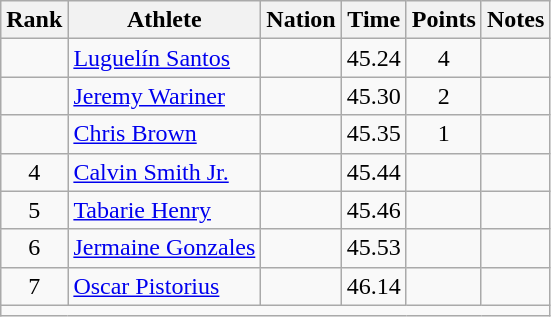<table class="wikitable mw-datatable sortable" style="text-align:center;">
<tr>
<th>Rank</th>
<th>Athlete</th>
<th>Nation</th>
<th>Time</th>
<th>Points</th>
<th>Notes</th>
</tr>
<tr>
<td></td>
<td align=left><a href='#'>Luguelín Santos</a></td>
<td align=left></td>
<td>45.24</td>
<td>4</td>
<td></td>
</tr>
<tr>
<td></td>
<td align=left><a href='#'>Jeremy Wariner</a></td>
<td align=left></td>
<td>45.30</td>
<td>2</td>
<td></td>
</tr>
<tr>
<td></td>
<td align=left><a href='#'>Chris Brown</a></td>
<td align=left></td>
<td>45.35</td>
<td>1</td>
<td></td>
</tr>
<tr>
<td>4</td>
<td align=left><a href='#'>Calvin Smith Jr.</a></td>
<td align=left></td>
<td>45.44</td>
<td></td>
<td></td>
</tr>
<tr>
<td>5</td>
<td align=left><a href='#'>Tabarie Henry</a></td>
<td align=left></td>
<td>45.46</td>
<td></td>
<td></td>
</tr>
<tr>
<td>6</td>
<td align=left><a href='#'>Jermaine Gonzales</a></td>
<td align=left></td>
<td>45.53</td>
<td></td>
<td></td>
</tr>
<tr>
<td>7</td>
<td align=left><a href='#'>Oscar Pistorius</a></td>
<td align=left></td>
<td>46.14</td>
<td></td>
<td></td>
</tr>
<tr class="sortbottom">
<td colspan=6></td>
</tr>
</table>
